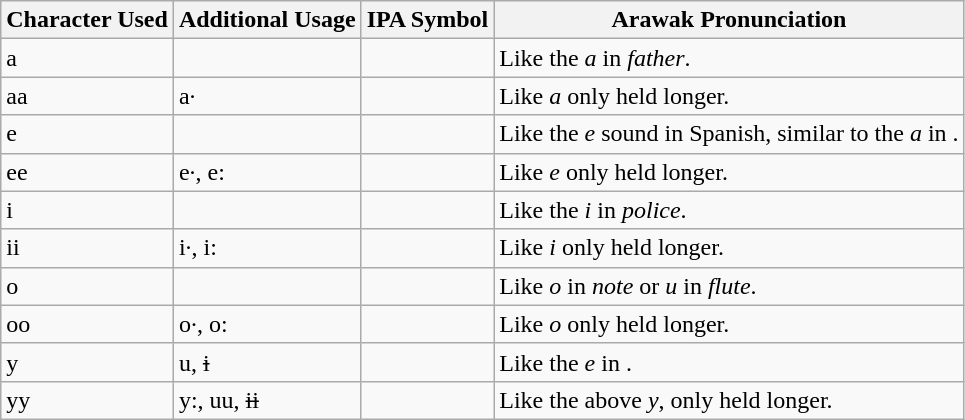<table class="wikitable">
<tr>
<th>Character Used</th>
<th>Additional Usage</th>
<th>IPA Symbol</th>
<th>Arawak Pronunciation</th>
</tr>
<tr>
<td>a</td>
<td></td>
<td></td>
<td>Like the <em>a</em> in <em>father</em>.</td>
</tr>
<tr>
<td>aa</td>
<td>a·</td>
<td></td>
<td>Like <em>a</em> only held longer.</td>
</tr>
<tr>
<td>e</td>
<td></td>
<td></td>
<td>Like the <em>e</em> sound in Spanish, similar to the <em>a</em> in <em></em>.</td>
</tr>
<tr>
<td>ee</td>
<td>e·, e:</td>
<td></td>
<td>Like <em>e</em> only held longer.</td>
</tr>
<tr>
<td>i</td>
<td></td>
<td></td>
<td>Like the <em>i</em> in <em>police</em>.</td>
</tr>
<tr>
<td>ii</td>
<td>i·, i:</td>
<td></td>
<td>Like <em>i</em> only held longer.</td>
</tr>
<tr>
<td>o</td>
<td></td>
<td>  </td>
<td>Like <em>o</em> in <em>note</em> or <em>u</em> in <em>flute</em>.</td>
</tr>
<tr>
<td>oo</td>
<td>o·, o:</td>
<td></td>
<td>Like <em>o</em> only held longer.</td>
</tr>
<tr>
<td>y</td>
<td>u, <s>i</s></td>
<td></td>
<td>Like the <em>e</em> in <em></em>.</td>
</tr>
<tr>
<td>yy</td>
<td>y:, uu, <s>ii</s></td>
<td></td>
<td>Like the above <em>y</em>, only held longer.</td>
</tr>
</table>
